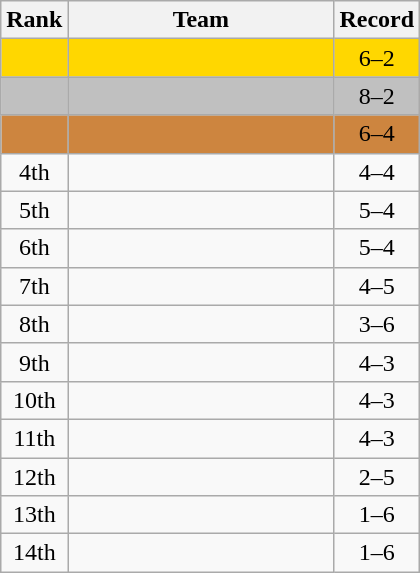<table class=wikitable style="text-align:center;">
<tr>
<th>Rank</th>
<th width=170>Team</th>
<th>Record</th>
</tr>
<tr bgcolor=gold>
<td></td>
<td align=left></td>
<td align=center>6–2</td>
</tr>
<tr bgcolor=silver>
<td></td>
<td align=left></td>
<td align=center>8–2</td>
</tr>
<tr bgcolor=peru>
<td></td>
<td align=left></td>
<td align=center>6–4</td>
</tr>
<tr>
<td>4th</td>
<td align=left></td>
<td align=center>4–4</td>
</tr>
<tr>
<td>5th</td>
<td align=left></td>
<td align=center>5–4</td>
</tr>
<tr>
<td>6th</td>
<td align=left></td>
<td align=center>5–4</td>
</tr>
<tr>
<td>7th</td>
<td align=left></td>
<td align=center>4–5</td>
</tr>
<tr>
<td>8th</td>
<td align=left></td>
<td align=center>3–6</td>
</tr>
<tr>
<td>9th</td>
<td align=left></td>
<td align=center>4–3</td>
</tr>
<tr>
<td>10th</td>
<td align=left></td>
<td align=center>4–3</td>
</tr>
<tr>
<td>11th</td>
<td align=left></td>
<td align=center>4–3</td>
</tr>
<tr>
<td>12th</td>
<td align=left></td>
<td align=center>2–5</td>
</tr>
<tr>
<td>13th</td>
<td align=left></td>
<td align=center>1–6</td>
</tr>
<tr>
<td>14th</td>
<td align=left></td>
<td align=center>1–6</td>
</tr>
</table>
